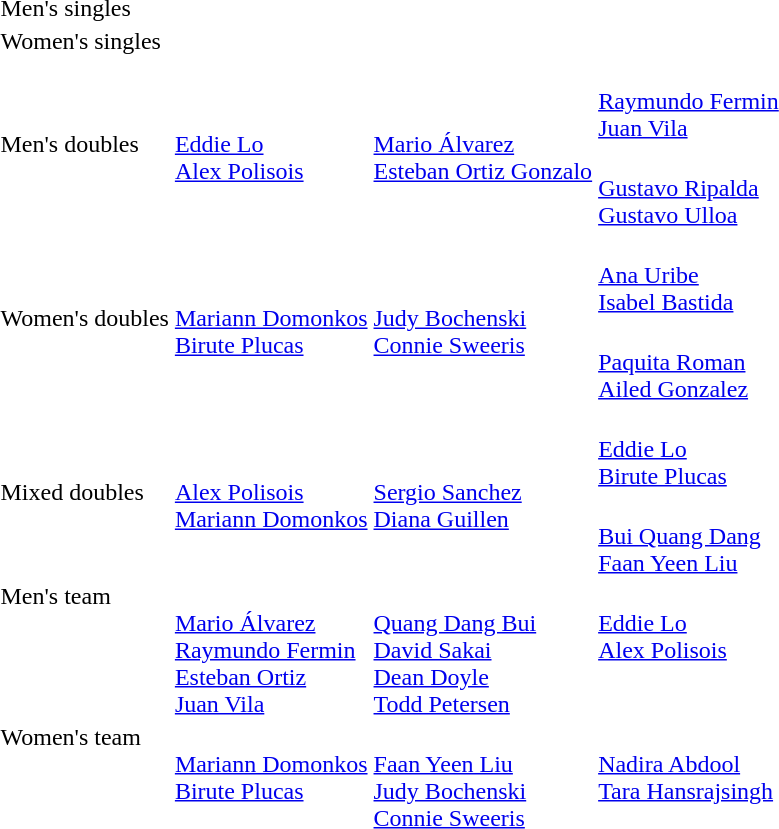<table>
<tr>
<td rowspan=2>Men's singles<br></td>
<td rowspan=2></td>
<td rowspan=2></td>
<td></td>
</tr>
<tr>
<td></td>
</tr>
<tr>
<td rowspan=2>Women's singles<br></td>
<td rowspan=2></td>
<td rowspan=2></td>
<td></td>
</tr>
<tr>
<td></td>
</tr>
<tr>
<td rowspan=2>Men's doubles<br></td>
<td rowspan=2><br><a href='#'>Eddie Lo</a><br><a href='#'>Alex Polisois</a></td>
<td rowspan=2><br><a href='#'>Mario Álvarez</a><br><a href='#'>Esteban Ortiz Gonzalo</a></td>
<td><br><a href='#'>Raymundo Fermin</a><br><a href='#'>Juan Vila</a></td>
</tr>
<tr>
<td><br><a href='#'>Gustavo Ripalda</a><br><a href='#'>Gustavo Ulloa</a></td>
</tr>
<tr>
<td rowspan=2>Women's doubles<br></td>
<td rowspan=2><br><a href='#'>Mariann Domonkos</a><br><a href='#'>Birute Plucas</a></td>
<td rowspan=2><br><a href='#'>Judy Bochenski</a><br><a href='#'>Connie Sweeris</a></td>
<td><br><a href='#'>Ana Uribe</a><br><a href='#'>Isabel Bastida</a></td>
</tr>
<tr>
<td><br><a href='#'>Paquita Roman</a><br><a href='#'>Ailed Gonzalez</a></td>
</tr>
<tr>
<td rowspan=2>Mixed doubles<br></td>
<td rowspan=2><br><a href='#'>Alex Polisois</a><br><a href='#'>Mariann Domonkos</a></td>
<td rowspan=2><br><a href='#'>Sergio Sanchez</a><br><a href='#'>Diana Guillen</a></td>
<td><br><a href='#'>Eddie Lo</a><br><a href='#'>Birute Plucas</a></td>
</tr>
<tr>
<td><br><a href='#'>Bui Quang Dang</a><br><a href='#'>Faan Yeen Liu</a></td>
</tr>
<tr style="vertical-align:top;">
<td>Men's team<br></td>
<td><br><a href='#'>Mario Álvarez</a><br><a href='#'>Raymundo Fermin</a><br><a href='#'>Esteban Ortiz</a><br><a href='#'>Juan Vila</a></td>
<td><br><a href='#'>Quang Dang Bui</a><br><a href='#'>David Sakai</a><br><a href='#'>Dean Doyle</a><br><a href='#'>Todd Petersen</a></td>
<td><br><a href='#'>Eddie Lo</a><br><a href='#'>Alex Polisois</a></td>
</tr>
<tr style="vertical-align:top;">
<td>Women's team<br></td>
<td><br><a href='#'>Mariann Domonkos</a><br><a href='#'>Birute Plucas</a></td>
<td><br><a href='#'>Faan Yeen Liu</a><br><a href='#'>Judy Bochenski</a><br><a href='#'>Connie Sweeris</a></td>
<td><br><a href='#'>Nadira Abdool</a><br><a href='#'>Tara Hansrajsingh</a></td>
</tr>
</table>
